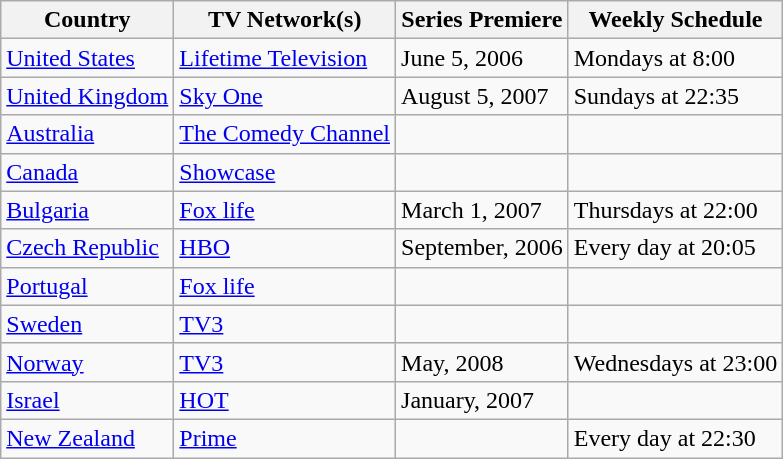<table class="wikitable">
<tr>
<th>Country</th>
<th>TV Network(s)</th>
<th>Series Premiere</th>
<th>Weekly Schedule</th>
</tr>
<tr>
<td> <a href='#'>United States</a></td>
<td><a href='#'>Lifetime Television</a></td>
<td>June 5, 2006</td>
<td>Mondays at 8:00</td>
</tr>
<tr>
<td> <a href='#'>United Kingdom</a></td>
<td><a href='#'>Sky One</a></td>
<td>August 5, 2007</td>
<td>Sundays at 22:35</td>
</tr>
<tr>
<td> <a href='#'>Australia</a></td>
<td><a href='#'>The Comedy Channel</a></td>
<td></td>
<td></td>
</tr>
<tr>
<td> <a href='#'>Canada</a></td>
<td><a href='#'>Showcase</a></td>
<td></td>
<td></td>
</tr>
<tr>
<td> <a href='#'>Bulgaria</a></td>
<td><a href='#'>Fox life</a></td>
<td>March 1, 2007</td>
<td>Thursdays at 22:00</td>
</tr>
<tr>
<td> <a href='#'>Czech Republic</a></td>
<td><a href='#'>HBO</a></td>
<td>September, 2006</td>
<td>Every day at 20:05</td>
</tr>
<tr>
<td> <a href='#'>Portugal</a></td>
<td><a href='#'>Fox life</a></td>
<td></td>
<td></td>
</tr>
<tr>
<td> <a href='#'>Sweden</a></td>
<td><a href='#'>TV3</a></td>
<td></td>
<td></td>
</tr>
<tr>
<td> <a href='#'>Norway</a></td>
<td><a href='#'>TV3</a></td>
<td>May, 2008</td>
<td>Wednesdays at 23:00</td>
</tr>
<tr>
<td> <a href='#'>Israel</a></td>
<td><a href='#'>HOT</a></td>
<td>January, 2007</td>
<td></td>
</tr>
<tr>
<td> <a href='#'>New Zealand</a></td>
<td><a href='#'>Prime</a></td>
<td></td>
<td>Every day at 22:30</td>
</tr>
</table>
